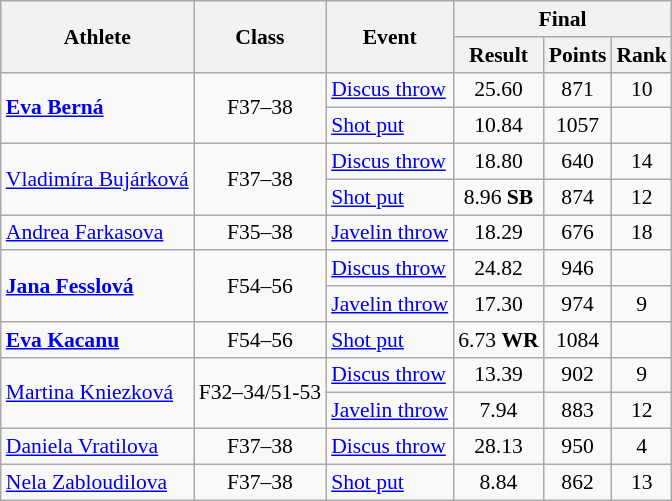<table class=wikitable style="font-size:90%">
<tr>
<th rowspan="2">Athlete</th>
<th rowspan="2">Class</th>
<th rowspan="2">Event</th>
<th colspan="3">Final</th>
</tr>
<tr>
<th>Result</th>
<th>Points</th>
<th>Rank</th>
</tr>
<tr>
<td rowspan="2"><strong><a href='#'>Eva Berná</a></strong></td>
<td rowspan="2" style="text-align:center;">F37–38</td>
<td><a href='#'>Discus throw</a></td>
<td style="text-align:center;">25.60</td>
<td style="text-align:center;">871</td>
<td style="text-align:center;">10</td>
</tr>
<tr>
<td><a href='#'>Shot put</a></td>
<td style="text-align:center;">10.84</td>
<td style="text-align:center;">1057</td>
<td style="text-align:center;"></td>
</tr>
<tr>
<td rowspan="2"><a href='#'>Vladimíra Bujárková</a></td>
<td rowspan="2" style="text-align:center;">F37–38</td>
<td><a href='#'>Discus throw</a></td>
<td style="text-align:center;">18.80</td>
<td style="text-align:center;">640</td>
<td style="text-align:center;">14</td>
</tr>
<tr>
<td><a href='#'>Shot put</a></td>
<td style="text-align:center;">8.96 <strong>SB</strong></td>
<td style="text-align:center;">874</td>
<td style="text-align:center;">12</td>
</tr>
<tr>
<td><a href='#'>Andrea Farkasova</a></td>
<td style="text-align:center;">F35–38</td>
<td><a href='#'>Javelin throw</a></td>
<td style="text-align:center;">18.29</td>
<td style="text-align:center;">676</td>
<td style="text-align:center;">18</td>
</tr>
<tr>
<td rowspan="2"><strong><a href='#'>Jana Fesslová</a></strong></td>
<td rowspan="2" style="text-align:center;">F54–56</td>
<td><a href='#'>Discus throw</a></td>
<td style="text-align:center;">24.82</td>
<td style="text-align:center;">946</td>
<td style="text-align:center;"></td>
</tr>
<tr>
<td><a href='#'>Javelin throw</a></td>
<td style="text-align:center;">17.30</td>
<td style="text-align:center;">974</td>
<td style="text-align:center;">9</td>
</tr>
<tr>
<td><strong><a href='#'>Eva Kacanu</a></strong></td>
<td style="text-align:center;">F54–56</td>
<td><a href='#'>Shot put</a></td>
<td style="text-align:center;">6.73 <strong>WR</strong></td>
<td style="text-align:center;">1084</td>
<td style="text-align:center;"></td>
</tr>
<tr>
<td rowspan="2"><a href='#'>Martina Kniezková</a></td>
<td rowspan="2" style="text-align:center;">F32–34/51-53</td>
<td><a href='#'>Discus throw</a></td>
<td style="text-align:center;">13.39</td>
<td style="text-align:center;">902</td>
<td style="text-align:center;">9</td>
</tr>
<tr>
<td><a href='#'>Javelin throw</a></td>
<td style="text-align:center;">7.94</td>
<td style="text-align:center;">883</td>
<td style="text-align:center;">12</td>
</tr>
<tr>
<td><a href='#'>Daniela Vratilova</a></td>
<td style="text-align:center;">F37–38</td>
<td><a href='#'>Discus throw</a></td>
<td style="text-align:center;">28.13</td>
<td style="text-align:center;">950</td>
<td style="text-align:center;">4</td>
</tr>
<tr>
<td><a href='#'>Nela Zabloudilova</a></td>
<td style="text-align:center;">F37–38</td>
<td><a href='#'>Shot put</a></td>
<td style="text-align:center;">8.84</td>
<td style="text-align:center;">862</td>
<td style="text-align:center;">13</td>
</tr>
</table>
